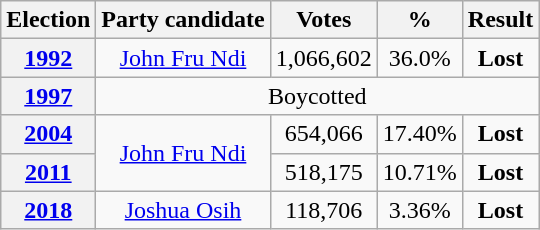<table class="wikitable" style="text-align:center">
<tr>
<th><strong>Election</strong></th>
<th>Party candidate</th>
<th><strong>Votes</strong></th>
<th><strong>%</strong></th>
<th>Result</th>
</tr>
<tr>
<th><a href='#'>1992</a></th>
<td><a href='#'>John Fru Ndi</a></td>
<td>1,066,602</td>
<td>36.0%</td>
<td><strong>Lost</strong> </td>
</tr>
<tr>
<th><a href='#'>1997</a></th>
<td colspan="4">Boycotted</td>
</tr>
<tr>
<th><a href='#'>2004</a></th>
<td rowspan="2"><a href='#'>John Fru Ndi</a></td>
<td>654,066</td>
<td>17.40%</td>
<td><strong>Lost</strong> </td>
</tr>
<tr>
<th><a href='#'>2011</a></th>
<td>518,175</td>
<td>10.71%</td>
<td><strong>Lost</strong> </td>
</tr>
<tr>
<th><a href='#'>2018</a></th>
<td><a href='#'>Joshua Osih</a></td>
<td>118,706</td>
<td>3.36%</td>
<td><strong>Lost</strong> </td>
</tr>
</table>
